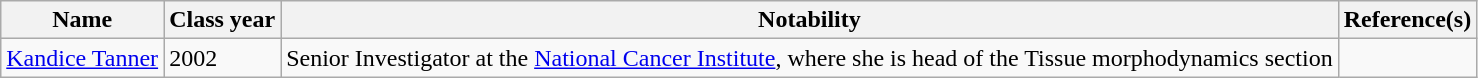<table class="wikitable">
<tr>
<th>Name</th>
<th>Class year</th>
<th>Notability</th>
<th>Reference(s)</th>
</tr>
<tr>
<td><a href='#'>Kandice Tanner</a></td>
<td>2002</td>
<td>Senior Investigator at the <a href='#'>National Cancer Institute</a>, where she is head of the Tissue morphodynamics section</td>
<td></td>
</tr>
</table>
